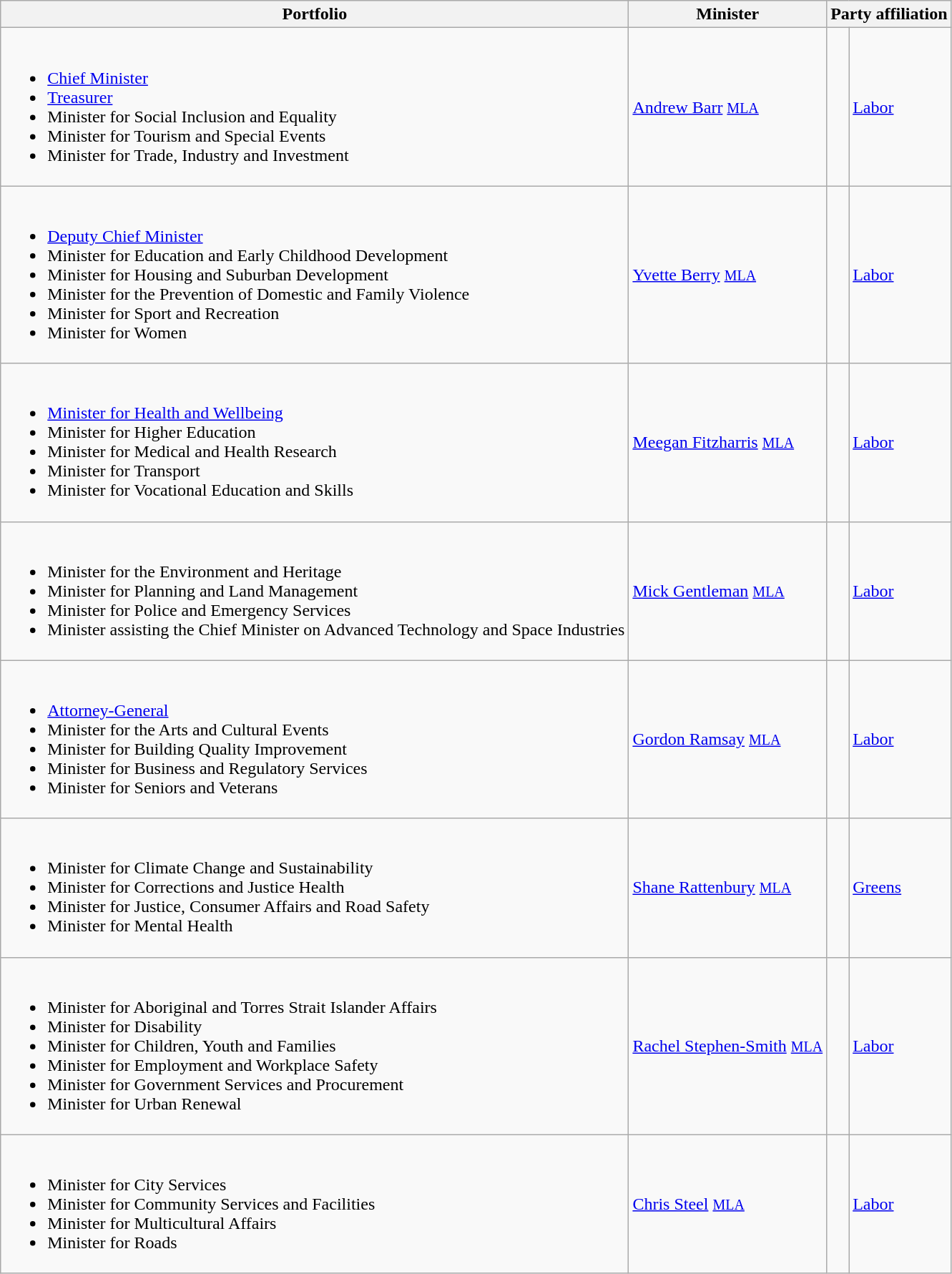<table class="wikitable">
<tr>
<th>Portfolio</th>
<th>Minister</th>
<th colspan=2>Party affiliation</th>
</tr>
<tr>
<td><br><ul><li><a href='#'>Chief Minister</a></li><li><a href='#'>Treasurer</a></li><li>Minister for Social Inclusion and Equality</li><li>Minister for Tourism and Special Events</li><li>Minister for Trade, Industry and Investment</li></ul></td>
<td><a href='#'>Andrew Barr</a> <small><a href='#'>MLA</a></small></td>
<td> </td>
<td><a href='#'>Labor</a></td>
</tr>
<tr>
<td><br><ul><li><a href='#'>Deputy Chief Minister</a></li><li>Minister for Education and Early Childhood Development</li><li>Minister for Housing and Suburban Development</li><li>Minister for the Prevention of Domestic and Family Violence</li><li>Minister for Sport and Recreation</li><li>Minister for Women</li></ul></td>
<td><a href='#'>Yvette Berry</a> <small><a href='#'>MLA</a></small></td>
<td> </td>
<td><a href='#'>Labor</a></td>
</tr>
<tr>
<td><br><ul><li><a href='#'>Minister for Health and Wellbeing</a></li><li>Minister for Higher Education</li><li>Minister for Medical and Health Research</li><li>Minister for Transport</li><li>Minister for Vocational Education and Skills</li></ul></td>
<td><a href='#'>Meegan Fitzharris</a> <small><a href='#'>MLA</a></small></td>
<td> </td>
<td><a href='#'>Labor</a></td>
</tr>
<tr>
<td><br><ul><li>Minister for the Environment and Heritage</li><li>Minister for Planning and Land Management</li><li>Minister for Police and Emergency Services</li><li>Minister assisting the Chief Minister on Advanced Technology and Space Industries</li></ul></td>
<td><a href='#'>Mick Gentleman</a> <small><a href='#'>MLA</a></small></td>
<td> </td>
<td><a href='#'>Labor</a></td>
</tr>
<tr>
<td><br><ul><li><a href='#'>Attorney-General</a></li><li>Minister for the Arts and Cultural Events</li><li>Minister for Building Quality Improvement</li><li>Minister for Business and Regulatory Services</li><li>Minister for Seniors and Veterans</li></ul></td>
<td><a href='#'>Gordon Ramsay</a> <small><a href='#'>MLA</a></small></td>
<td> </td>
<td><a href='#'>Labor</a></td>
</tr>
<tr>
<td><br><ul><li>Minister for Climate Change and Sustainability</li><li>Minister for Corrections and Justice Health</li><li>Minister for Justice, Consumer Affairs and Road Safety</li><li>Minister for Mental Health</li></ul></td>
<td><a href='#'>Shane Rattenbury</a> <small><a href='#'>MLA</a></small></td>
<td> </td>
<td><a href='#'>Greens</a></td>
</tr>
<tr>
<td><br><ul><li>Minister for Aboriginal and Torres Strait Islander Affairs</li><li>Minister for Disability</li><li>Minister for Children, Youth and Families</li><li>Minister for Employment and Workplace Safety</li><li>Minister for Government Services and Procurement</li><li>Minister for Urban Renewal</li></ul></td>
<td><a href='#'>Rachel Stephen-Smith</a> <small><a href='#'>MLA</a></small></td>
<td> </td>
<td><a href='#'>Labor</a></td>
</tr>
<tr>
<td><br><ul><li>Minister for City Services</li><li>Minister for Community Services and Facilities</li><li>Minister for Multicultural Affairs</li><li>Minister for Roads</li></ul></td>
<td><a href='#'>Chris Steel</a> <small><a href='#'>MLA</a></small></td>
<td> </td>
<td><a href='#'>Labor</a></td>
</tr>
</table>
